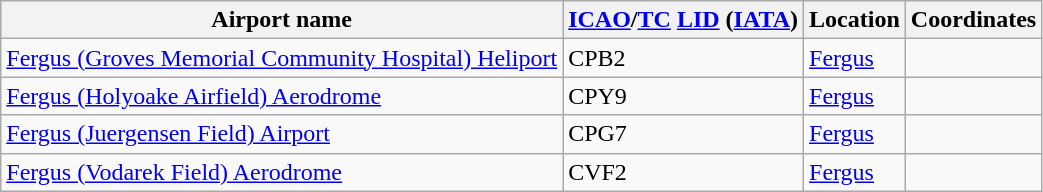<table class="wikitable sortable" style="width:auto;">
<tr>
<th width="*">Airport name</th>
<th width="*"><a href='#'>ICAO</a>/<a href='#'>TC</a> <a href='#'>LID</a> (<a href='#'>IATA</a>)</th>
<th width="*">Location</th>
<th width="*">Coordinates</th>
</tr>
<tr>
<td><a href='#'>Fergus (Groves Memorial Community Hospital) Heliport</a></td>
<td>CPB2</td>
<td><a href='#'>Fergus</a></td>
<td></td>
</tr>
<tr>
<td><a href='#'>Fergus (Holyoake Airfield) Aerodrome</a></td>
<td>CPY9</td>
<td><a href='#'>Fergus</a></td>
<td></td>
</tr>
<tr>
<td><a href='#'>Fergus (Juergensen Field) Airport</a></td>
<td>CPG7</td>
<td><a href='#'>Fergus</a></td>
<td></td>
</tr>
<tr>
<td><a href='#'>Fergus (Vodarek Field) Aerodrome</a></td>
<td>CVF2</td>
<td><a href='#'>Fergus</a></td>
<td></td>
</tr>
</table>
